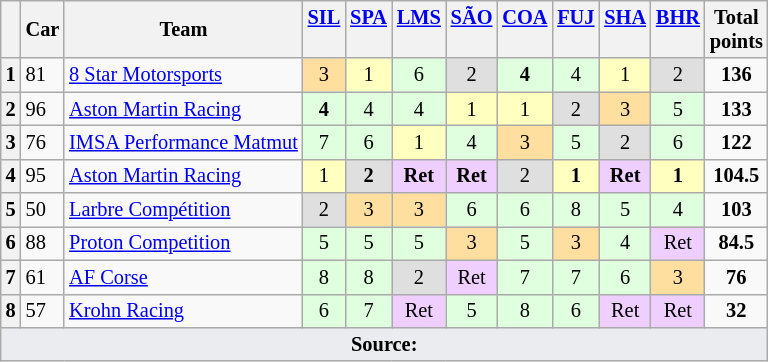<table class="wikitable" style="font-size: 85%; text-align:center;">
<tr valign="top">
<th valign=middle></th>
<th valign=middle>Car</th>
<th valign=middle>Team</th>
<th><a href='#'>SIL</a><br></th>
<th><a href='#'>SPA</a><br></th>
<th><a href='#'>LMS</a><br></th>
<th><a href='#'>SÃO</a><br></th>
<th><a href='#'>COA</a><br></th>
<th><a href='#'>FUJ</a><br></th>
<th><a href='#'>SHA</a><br></th>
<th><a href='#'>BHR</a><br></th>
<th valign=middle>Total<br>points</th>
</tr>
<tr>
<th>1</th>
<td align=left>81</td>
<td align=left> <a href='#'>8 Star Motorsports</a></td>
<td style="background:#FFDF9F;">3</td>
<td style="background:#FFFFBF;">1</td>
<td style="background:#DFFFDF;">6</td>
<td style="background:#DFDFDF;">2</td>
<td style="background:#DFFFDF;"><strong>4</strong></td>
<td style="background:#DFFFDF;">4</td>
<td style="background:#FFFFBF;">1</td>
<td style="background:#DFDFDF;">2</td>
<td><strong>136</strong></td>
</tr>
<tr>
<th>2</th>
<td align=left>96</td>
<td align=left> <a href='#'>Aston Martin Racing</a></td>
<td style="background:#DFFFDF;"><strong>4</strong></td>
<td style="background:#DFFFDF;">4</td>
<td style="background:#DFFFDF;">4</td>
<td style="background:#FFFFBF;">1</td>
<td style="background:#FFFFBF;">1</td>
<td style="background:#DFDFDF;">2</td>
<td style="background:#FFDF9F;">3</td>
<td style="background:#DFFFDF;">5</td>
<td><strong>133</strong></td>
</tr>
<tr>
<th>3</th>
<td align=left>76</td>
<td align=left> <a href='#'>IMSA Performance Matmut</a></td>
<td style="background:#DFFFDF;">7</td>
<td style="background:#DFFFDF;">6</td>
<td style="background:#FFFFBF;">1</td>
<td style="background:#DFFFDF;">4</td>
<td style="background:#FFDF9F;">3</td>
<td style="background:#DFFFDF;">5</td>
<td style="background:#DFDFDF;">2</td>
<td style="background:#DFFFDF;">6</td>
<td><strong>122</strong></td>
</tr>
<tr>
<th>4</th>
<td align=left>95</td>
<td align=left> <a href='#'>Aston Martin Racing</a></td>
<td style="background:#FFFFBF;">1</td>
<td style="background:#DFDFDF;"><strong>2</strong></td>
<td style="background:#EFCFFF;"><strong>Ret</strong></td>
<td style="background:#EFCFFF;"><strong>Ret</strong></td>
<td style="background:#DFDFDF;">2</td>
<td style="background:#FFFFBF;"><strong>1</strong></td>
<td style="background:#EFCFFF;"><strong>Ret</strong></td>
<td style="background:#FFFFBF;"><strong>1</strong></td>
<td><strong>104.5</strong></td>
</tr>
<tr>
<th>5</th>
<td align=left>50</td>
<td align=left> <a href='#'>Larbre Compétition</a></td>
<td style="background:#DFDFDF;">2</td>
<td style="background:#FFDF9F;">3</td>
<td style="background:#FFDF9F;">3</td>
<td style="background:#DFFFDF;">6</td>
<td style="background:#DFFFDF;">6</td>
<td style="background:#DFFFDF;">8</td>
<td style="background:#DFFFDF;">5</td>
<td style="background:#DFFFDF;">4</td>
<td><strong>103</strong></td>
</tr>
<tr>
<th>6</th>
<td align=left>88</td>
<td align=left> <a href='#'>Proton Competition</a></td>
<td style="background:#DFFFDF;">5</td>
<td style="background:#DFFFDF;">5</td>
<td style="background:#DFFFDF;">5</td>
<td style="background:#FFDF9F;">3</td>
<td style="background:#DFFFDF;">5</td>
<td style="background:#FFDF9F;">3</td>
<td style="background:#DFFFDF;">4</td>
<td style="background:#EFCFFF;">Ret</td>
<td><strong>84.5</strong></td>
</tr>
<tr>
<th>7</th>
<td align=left>61</td>
<td align=left> <a href='#'>AF Corse</a></td>
<td style="background:#DFFFDF;">8</td>
<td style="background:#DFFFDF;">8</td>
<td style="background:#DFDFDF;">2</td>
<td style="background:#EFCFFF;">Ret</td>
<td style="background:#DFFFDF;">7</td>
<td style="background:#DFFFDF;">7</td>
<td style="background:#DFFFDF;">6</td>
<td style="background:#FFDF9F;">3</td>
<td><strong>76</strong></td>
</tr>
<tr>
<th>8</th>
<td align=left>57</td>
<td align=left> <a href='#'>Krohn Racing</a></td>
<td style="background:#DFFFDF;">6</td>
<td style="background:#DFFFDF;">7</td>
<td style="background:#EFCFFF;">Ret</td>
<td style="background:#DFFFDF;">5</td>
<td style="background:#DFFFDF;">8</td>
<td style="background:#DFFFDF;">6</td>
<td style="background:#EFCFFF;">Ret</td>
<td style="background:#EFCFFF;">Ret</td>
<td><strong>32</strong></td>
</tr>
<tr class="sortbottom">
<td colspan="12" style="background-color:#EAECF0;text-align:center"><strong>Source:</strong></td>
</tr>
</table>
